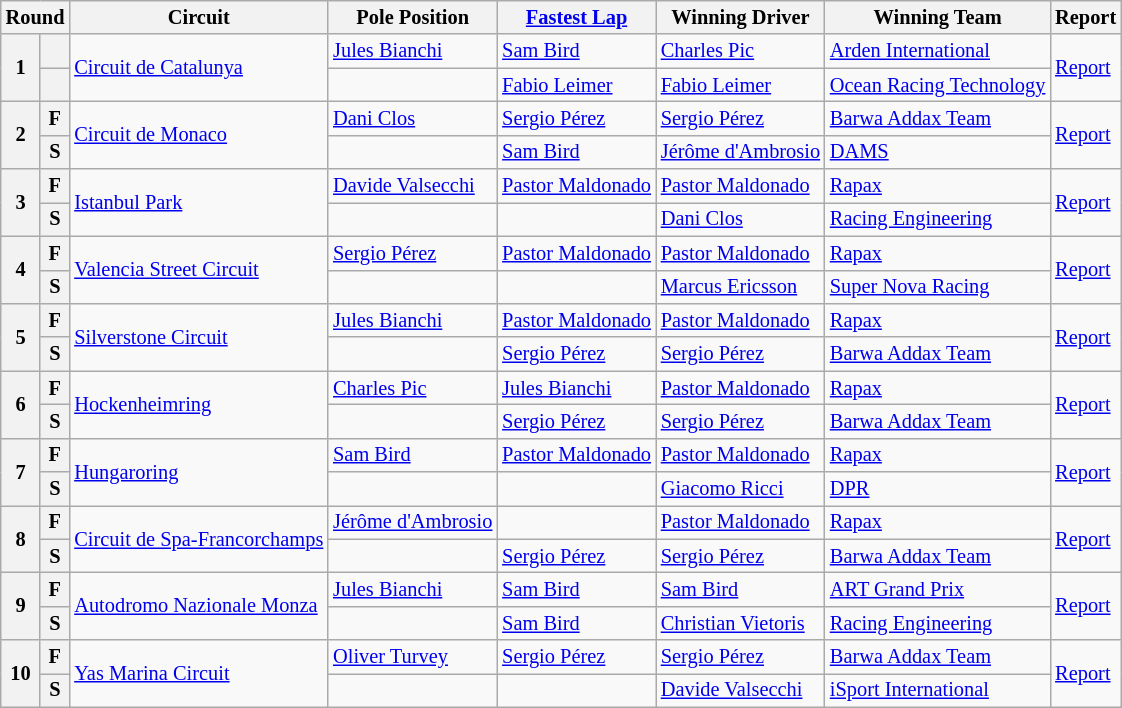<table class="wikitable" style="font-size: 85%;">
<tr>
<th colspan=2>Round</th>
<th>Circuit</th>
<th>Pole Position</th>
<th><a href='#'>Fastest Lap</a></th>
<th>Winning Driver</th>
<th>Winning Team</th>
<th>Report</th>
</tr>
<tr>
<th rowspan=2>1</th>
<th></th>
<td rowspan=2> <a href='#'>Circuit de Catalunya</a></td>
<td> <a href='#'>Jules Bianchi</a></td>
<td> <a href='#'>Sam Bird</a></td>
<td> <a href='#'>Charles Pic</a></td>
<td> <a href='#'>Arden International</a></td>
<td rowspan=2><a href='#'>Report</a></td>
</tr>
<tr>
<th></th>
<td></td>
<td> <a href='#'>Fabio Leimer</a></td>
<td> <a href='#'>Fabio Leimer</a></td>
<td> <a href='#'>Ocean Racing Technology</a></td>
</tr>
<tr>
<th rowspan=2>2</th>
<th>F</th>
<td rowspan=2> <a href='#'>Circuit de Monaco</a></td>
<td> <a href='#'>Dani Clos</a></td>
<td> <a href='#'>Sergio Pérez</a></td>
<td> <a href='#'>Sergio Pérez</a></td>
<td> <a href='#'>Barwa Addax Team</a></td>
<td rowspan=2><a href='#'>Report</a></td>
</tr>
<tr>
<th>S</th>
<td></td>
<td> <a href='#'>Sam Bird</a></td>
<td> <a href='#'>Jérôme d'Ambrosio</a></td>
<td> <a href='#'>DAMS</a></td>
</tr>
<tr>
<th rowspan=2>3</th>
<th>F</th>
<td rowspan=2> <a href='#'>Istanbul Park</a></td>
<td> <a href='#'>Davide Valsecchi</a></td>
<td> <a href='#'>Pastor Maldonado</a></td>
<td> <a href='#'>Pastor Maldonado</a></td>
<td> <a href='#'>Rapax</a></td>
<td rowspan=2><a href='#'>Report</a></td>
</tr>
<tr>
<th>S</th>
<td></td>
<td> </td>
<td> <a href='#'>Dani Clos</a></td>
<td> <a href='#'>Racing Engineering</a></td>
</tr>
<tr>
<th rowspan=2>4</th>
<th>F</th>
<td rowspan=2> <a href='#'>Valencia Street Circuit</a></td>
<td> <a href='#'>Sergio Pérez</a></td>
<td> <a href='#'>Pastor Maldonado</a></td>
<td> <a href='#'>Pastor Maldonado</a></td>
<td> <a href='#'>Rapax</a></td>
<td rowspan=2><a href='#'>Report</a></td>
</tr>
<tr>
<th>S</th>
<td></td>
<td> </td>
<td> <a href='#'>Marcus Ericsson</a></td>
<td> <a href='#'>Super Nova Racing</a></td>
</tr>
<tr>
<th rowspan=2>5</th>
<th>F</th>
<td rowspan=2> <a href='#'>Silverstone Circuit</a></td>
<td> <a href='#'>Jules Bianchi</a></td>
<td> <a href='#'>Pastor Maldonado</a></td>
<td> <a href='#'>Pastor Maldonado</a></td>
<td> <a href='#'>Rapax</a></td>
<td rowspan=2><a href='#'>Report</a></td>
</tr>
<tr>
<th>S</th>
<td></td>
<td> <a href='#'>Sergio Pérez</a></td>
<td> <a href='#'>Sergio Pérez</a></td>
<td> <a href='#'>Barwa Addax Team</a></td>
</tr>
<tr>
<th rowspan=2>6</th>
<th>F</th>
<td rowspan=2> <a href='#'>Hockenheimring</a></td>
<td> <a href='#'>Charles Pic</a></td>
<td> <a href='#'>Jules Bianchi</a></td>
<td> <a href='#'>Pastor Maldonado</a></td>
<td> <a href='#'>Rapax</a></td>
<td rowspan=2><a href='#'>Report</a></td>
</tr>
<tr>
<th>S</th>
<td></td>
<td> <a href='#'>Sergio Pérez</a></td>
<td> <a href='#'>Sergio Pérez</a></td>
<td> <a href='#'>Barwa Addax Team</a></td>
</tr>
<tr>
<th rowspan=2>7</th>
<th>F</th>
<td rowspan=2> <a href='#'>Hungaroring</a></td>
<td> <a href='#'>Sam Bird</a></td>
<td> <a href='#'>Pastor Maldonado</a></td>
<td> <a href='#'>Pastor Maldonado</a></td>
<td> <a href='#'>Rapax</a></td>
<td rowspan=2><a href='#'>Report</a></td>
</tr>
<tr>
<th>S</th>
<td></td>
<td> </td>
<td> <a href='#'>Giacomo Ricci</a></td>
<td> <a href='#'>DPR</a></td>
</tr>
<tr>
<th rowspan=2>8</th>
<th>F</th>
<td rowspan=2> <a href='#'>Circuit de Spa-Francorchamps</a></td>
<td> <a href='#'>Jérôme d'Ambrosio</a></td>
<td> </td>
<td> <a href='#'>Pastor Maldonado</a></td>
<td> <a href='#'>Rapax</a></td>
<td rowspan=2><a href='#'>Report</a></td>
</tr>
<tr>
<th>S</th>
<td></td>
<td> <a href='#'>Sergio Pérez</a></td>
<td> <a href='#'>Sergio Pérez</a></td>
<td> <a href='#'>Barwa Addax Team</a></td>
</tr>
<tr>
<th rowspan=2>9</th>
<th>F</th>
<td rowspan=2> <a href='#'>Autodromo Nazionale Monza</a></td>
<td> <a href='#'>Jules Bianchi</a></td>
<td> <a href='#'>Sam Bird</a></td>
<td> <a href='#'>Sam Bird</a></td>
<td> <a href='#'>ART Grand Prix</a></td>
<td rowspan=2><a href='#'>Report</a></td>
</tr>
<tr>
<th>S</th>
<td></td>
<td> <a href='#'>Sam Bird</a></td>
<td> <a href='#'>Christian Vietoris</a></td>
<td> <a href='#'>Racing Engineering</a></td>
</tr>
<tr>
<th rowspan=2>10</th>
<th>F</th>
<td rowspan=2> <a href='#'>Yas Marina Circuit</a></td>
<td> <a href='#'>Oliver Turvey</a></td>
<td> <a href='#'>Sergio Pérez</a></td>
<td> <a href='#'>Sergio Pérez</a></td>
<td> <a href='#'>Barwa Addax Team</a></td>
<td rowspan=2><a href='#'>Report</a></td>
</tr>
<tr>
<th>S</th>
<td></td>
<td> </td>
<td> <a href='#'>Davide Valsecchi</a></td>
<td> <a href='#'>iSport International</a></td>
</tr>
</table>
